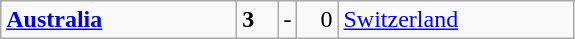<table class="wikitable">
<tr>
<td width=150> <strong><a href='#'>Australia</a></strong></td>
<td style="width:20px; text-align:left;"><strong>3</strong></td>
<td>-</td>
<td style="width:20px; text-align:right;">0</td>
<td width=150> <a href='#'>Switzerland</a></td>
</tr>
</table>
